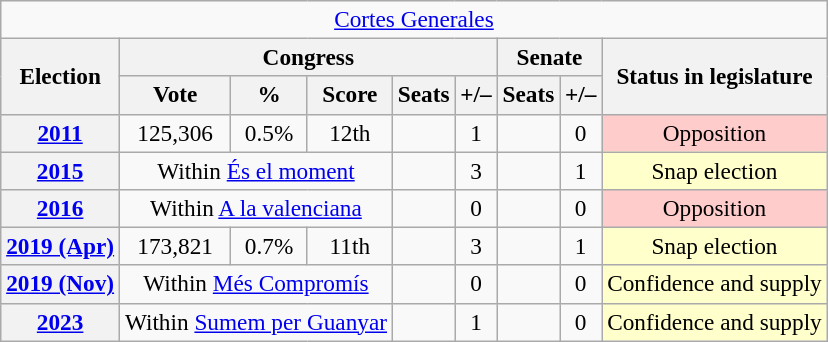<table class="wikitable" style="font-size:97%; text-align:center;">
<tr>
<td colspan="9"><a href='#'>Cortes Generales</a></td>
</tr>
<tr>
<th rowspan="2">Election</th>
<th colspan="5">Congress</th>
<th colspan="2">Senate</th>
<th rowspan="2">Status in legislature</th>
</tr>
<tr>
<th>Vote</th>
<th>%</th>
<th>Score</th>
<th>Seats</th>
<th>+/–</th>
<th>Seats</th>
<th>+/–</th>
</tr>
<tr>
<th><a href='#'>2011</a></th>
<td>125,306</td>
<td>0.5%</td>
<td>12th</td>
<td></td>
<td>1</td>
<td></td>
<td>0</td>
<td style="background-color:#fcc;">Opposition</td>
</tr>
<tr>
<th><a href='#'>2015</a></th>
<td colspan="3">Within <a href='#'>És el moment</a></td>
<td></td>
<td>3</td>
<td></td>
<td>1</td>
<td style="background-color:#ffffcc;">Snap election</td>
</tr>
<tr>
<th><a href='#'>2016</a></th>
<td colspan="3">Within <a href='#'>A la valenciana</a></td>
<td></td>
<td>0</td>
<td></td>
<td>0</td>
<td style="background-color:#fcc;">Opposition</td>
</tr>
<tr>
<th><a href='#'>2019 (Apr)</a></th>
<td>173,821</td>
<td>0.7%</td>
<td>11th</td>
<td></td>
<td>3</td>
<td></td>
<td>1</td>
<td style="background-color:#ffffcc;">Snap election</td>
</tr>
<tr>
<th><a href='#'>2019 (Nov)</a></th>
<td colspan="3">Within <a href='#'>Més Compromís</a></td>
<td></td>
<td>0</td>
<td></td>
<td>0</td>
<td style="background-color:#ffffcc;">Confidence and supply</td>
</tr>
<tr>
<th><a href='#'>2023</a></th>
<td colspan="3">Within <a href='#'>Sumem per Guanyar</a></td>
<td></td>
<td>1</td>
<td></td>
<td>0</td>
<td style="background-color:#ffffcc;">Confidence and supply</td>
</tr>
</table>
